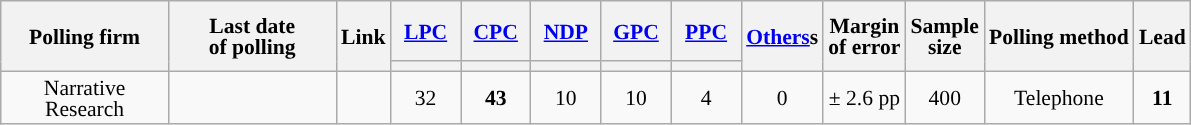<table class="wikitable sortable mw-datatable" style="text-align:center;font-size:90%;line-height:14px;">
<tr style="height:40px;">
<th style="width:105px;" rowspan="2">Polling firm</th>
<th style="width:105px;" rowspan="2">Last date<br>of polling</th>
<th rowspan="2">Link</th>
<th style="width:40px;"><a href='#'>LPC</a></th>
<th style="width:40px;"><a href='#'>CPC</a></th>
<th style="width:40px;"><a href='#'>NDP</a></th>
<th style="width:40px;"><a href='#'>GPC</a></th>
<th style="width:40px;"><a href='#'>PPC</a></th>
<th rowspan="2" style="width:40px"><a href='#'>Others</a>s</th>
<th rowspan="2">Margin<br>of error</th>
<th rowspan="2">Sample<br>size</th>
<th rowspan="2">Polling method</th>
<th rowspan="2">Lead</th>
</tr>
<tr class="sorttop">
<th style="background:"></th>
<th style="background:"></th>
<th style="background:"></th>
<th style="background:"></th>
<th style="background:"></th>
</tr>
<tr>
<td>Narrative Research</td>
<td></td>
<td></td>
<td>32</td>
<td><strong>43</strong></td>
<td>10</td>
<td>10</td>
<td>4</td>
<td>0</td>
<td>± 2.6 pp</td>
<td>400</td>
<td>Telephone</td>
<td><strong>11</strong></td>
</tr>
</table>
